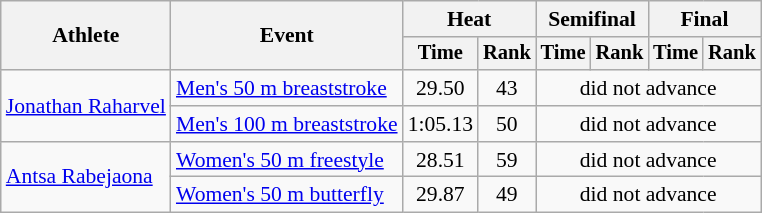<table class=wikitable style="font-size:90%">
<tr>
<th rowspan="2">Athlete</th>
<th rowspan="2">Event</th>
<th colspan="2">Heat</th>
<th colspan="2">Semifinal</th>
<th colspan="2">Final</th>
</tr>
<tr style="font-size:95%">
<th>Time</th>
<th>Rank</th>
<th>Time</th>
<th>Rank</th>
<th>Time</th>
<th>Rank</th>
</tr>
<tr align=center>
<td align=left rowspan=2><a href='#'>Jonathan Raharvel</a></td>
<td align=left><a href='#'>Men's 50 m breaststroke</a></td>
<td>29.50</td>
<td>43</td>
<td colspan=4>did not advance</td>
</tr>
<tr align=center>
<td align=left><a href='#'>Men's 100 m breaststroke</a></td>
<td>1:05.13</td>
<td>50</td>
<td colspan=4>did not advance</td>
</tr>
<tr align=center>
<td align=left rowspan=2><a href='#'>Antsa Rabejaona</a></td>
<td align=left><a href='#'>Women's 50 m freestyle</a></td>
<td>28.51</td>
<td>59</td>
<td colspan=4>did not advance</td>
</tr>
<tr align=center>
<td align=left><a href='#'>Women's 50 m butterfly</a></td>
<td>29.87</td>
<td>49</td>
<td colspan=4>did not advance</td>
</tr>
</table>
